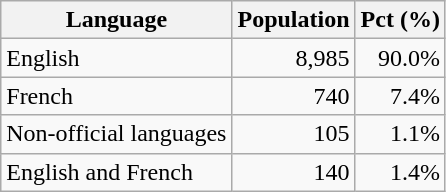<table class="wikitable" style="text-align: right">
<tr>
<th>Language</th>
<th>Population</th>
<th>Pct (%)</th>
</tr>
<tr>
<td align=left>English</td>
<td>8,985</td>
<td>90.0%</td>
</tr>
<tr>
<td align=left>French</td>
<td>740</td>
<td>7.4%</td>
</tr>
<tr>
<td align=left>Non-official languages</td>
<td>105</td>
<td>1.1%</td>
</tr>
<tr>
<td align=left>English and French</td>
<td>140</td>
<td>1.4%</td>
</tr>
</table>
